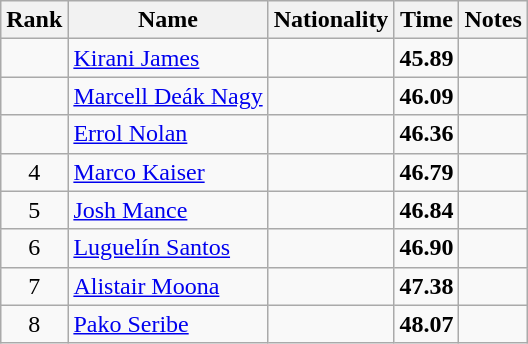<table class="wikitable sortable" style="text-align:center">
<tr>
<th>Rank</th>
<th>Name</th>
<th>Nationality</th>
<th>Time</th>
<th>Notes</th>
</tr>
<tr>
<td></td>
<td align=left><a href='#'>Kirani James</a></td>
<td align=left></td>
<td><strong>45.89</strong></td>
<td></td>
</tr>
<tr>
<td></td>
<td align=left><a href='#'>Marcell Deák Nagy</a></td>
<td align=left></td>
<td><strong>46.09</strong></td>
<td></td>
</tr>
<tr>
<td></td>
<td align=left><a href='#'>Errol Nolan</a></td>
<td align=left></td>
<td><strong>46.36</strong></td>
<td></td>
</tr>
<tr>
<td>4</td>
<td align=left><a href='#'>Marco Kaiser</a></td>
<td align=left></td>
<td><strong>46.79</strong></td>
<td></td>
</tr>
<tr>
<td>5</td>
<td align=left><a href='#'>Josh Mance</a></td>
<td align=left></td>
<td><strong>46.84</strong></td>
<td></td>
</tr>
<tr>
<td>6</td>
<td align=left><a href='#'>Luguelín Santos</a></td>
<td align=left></td>
<td><strong>46.90</strong></td>
<td></td>
</tr>
<tr>
<td>7</td>
<td align=left><a href='#'>Alistair Moona</a></td>
<td align=left></td>
<td><strong>47.38</strong></td>
<td></td>
</tr>
<tr>
<td>8</td>
<td align=left><a href='#'>Pako Seribe</a></td>
<td align=left></td>
<td><strong>48.07</strong></td>
<td></td>
</tr>
</table>
